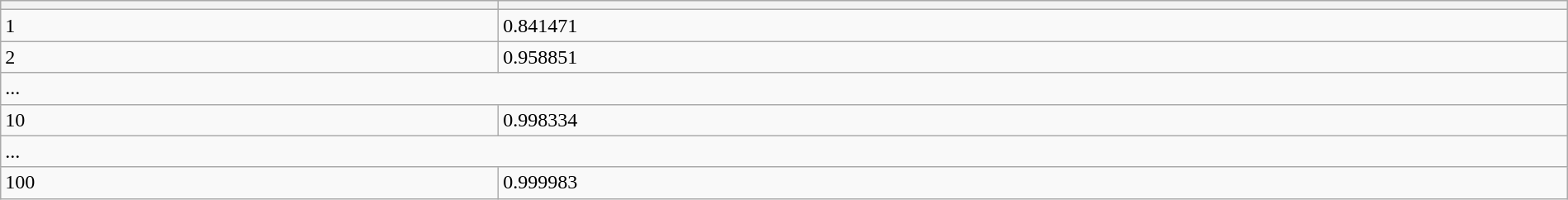<table class="wikitable" style="width:100%;">
<tr>
<th></th>
<th></th>
</tr>
<tr>
<td>1</td>
<td>0.841471</td>
</tr>
<tr>
<td>2</td>
<td>0.958851</td>
</tr>
<tr>
<td colspan="2">...</td>
</tr>
<tr>
<td>10</td>
<td>0.998334</td>
</tr>
<tr>
<td colspan="2">...</td>
</tr>
<tr>
<td>100</td>
<td>0.999983</td>
</tr>
</table>
